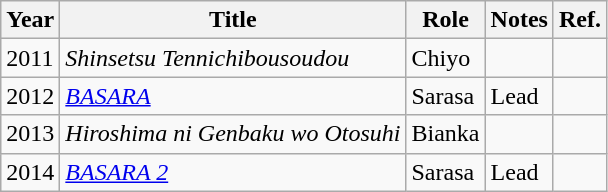<table class="wikitable plainrowheaders" style="font-size:100%">
<tr>
<th scope="col">Year</th>
<th scope="col">Title</th>
<th scope="col">Role</th>
<th scope="col" class="unsortable">Notes</th>
<th>Ref.</th>
</tr>
<tr>
<td>2011</td>
<td scope="row"><em>Shinsetsu Tennichibousoudou</em></td>
<td>Chiyo</td>
<td></td>
<td></td>
</tr>
<tr>
<td>2012</td>
<td scope="row"><em><a href='#'>BASARA</a></em></td>
<td>Sarasa</td>
<td>Lead</td>
<td></td>
</tr>
<tr>
<td>2013</td>
<td scope="row"><em>Hiroshima ni Genbaku wo Otosuhi</em></td>
<td>Bianka</td>
<td></td>
<td></td>
</tr>
<tr>
<td>2014</td>
<td scope="row"><em><a href='#'>BASARA 2</a></em></td>
<td>Sarasa</td>
<td>Lead</td>
<td></td>
</tr>
</table>
